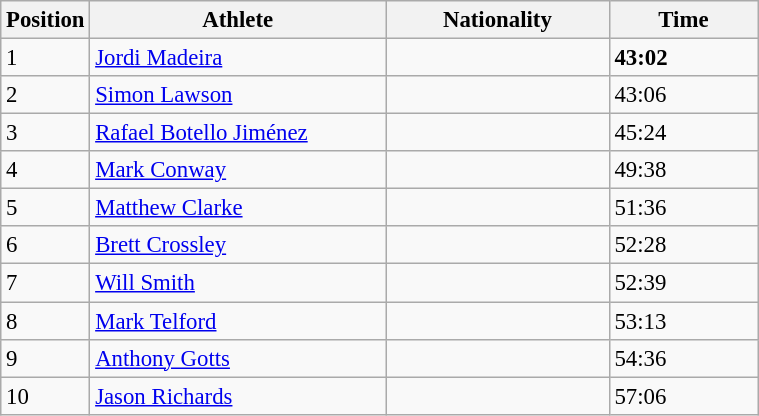<table class="wikitable sortable" border="1"  style="font-size:95%;" width=40%>
<tr>
<th width="10%">Position</th>
<th width="40%">Athlete</th>
<th width="30%">Nationality</th>
<th width="20%">Time</th>
</tr>
<tr>
<td>1</td>
<td><a href='#'>Jordi Madeira</a></td>
<td></td>
<td><strong>43:02</strong></td>
</tr>
<tr>
<td>2</td>
<td><a href='#'>Simon Lawson</a></td>
<td></td>
<td>43:06</td>
</tr>
<tr>
<td>3</td>
<td><a href='#'>Rafael Botello Jiménez</a></td>
<td></td>
<td>45:24</td>
</tr>
<tr>
<td>4</td>
<td><a href='#'>Mark Conway</a></td>
<td></td>
<td>49:38</td>
</tr>
<tr>
<td>5</td>
<td><a href='#'>Matthew Clarke</a></td>
<td></td>
<td>51:36</td>
</tr>
<tr>
<td>6</td>
<td><a href='#'>Brett Crossley</a></td>
<td></td>
<td>52:28</td>
</tr>
<tr>
<td>7</td>
<td><a href='#'>Will Smith</a></td>
<td></td>
<td>52:39</td>
</tr>
<tr>
<td>8</td>
<td><a href='#'>Mark Telford</a></td>
<td></td>
<td>53:13</td>
</tr>
<tr>
<td>9</td>
<td><a href='#'>Anthony Gotts</a></td>
<td></td>
<td>54:36</td>
</tr>
<tr>
<td>10</td>
<td><a href='#'>Jason Richards</a></td>
<td></td>
<td>57:06</td>
</tr>
</table>
